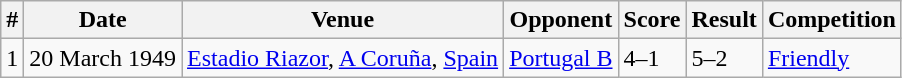<table class="wikitable">
<tr>
<th>#</th>
<th>Date</th>
<th>Venue</th>
<th>Opponent</th>
<th>Score</th>
<th>Result</th>
<th>Competition</th>
</tr>
<tr>
<td>1</td>
<td>20 March 1949</td>
<td><a href='#'>Estadio Riazor</a>, <a href='#'>A Coruña</a>, <a href='#'>Spain</a></td>
<td> <a href='#'>Portugal B</a></td>
<td>4–1</td>
<td>5–2</td>
<td><a href='#'>Friendly</a></td>
</tr>
</table>
